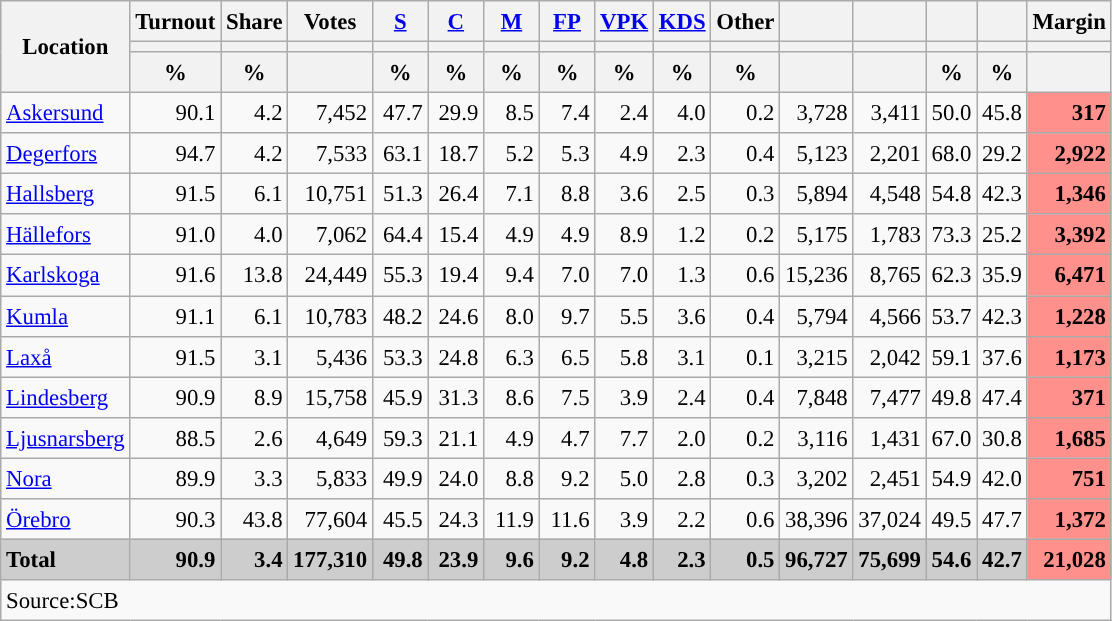<table class="wikitable sortable" style="text-align:right; font-size:95%; line-height:20px;">
<tr>
<th rowspan="3">Location</th>
<th>Turnout</th>
<th>Share</th>
<th>Votes</th>
<th width="30px" class="unsortable"><a href='#'>S</a></th>
<th width="30px" class="unsortable"><a href='#'>C</a></th>
<th width="30px" class="unsortable"><a href='#'>M</a></th>
<th width="30px" class="unsortable"><a href='#'>FP</a></th>
<th width="30px" class="unsortable"><a href='#'>VPK</a></th>
<th width="30px" class="unsortable"><a href='#'>KDS</a></th>
<th width="30px" class="unsortable">Other</th>
<th></th>
<th></th>
<th></th>
<th></th>
<th>Margin</th>
</tr>
<tr>
<th></th>
<th></th>
<th></th>
<th style="background:"></th>
<th style="background:"></th>
<th style="background:"></th>
<th style="background:"></th>
<th style="background:"></th>
<th style="background:"></th>
<th style="background:"></th>
<th style="background:"></th>
<th style="background:"></th>
<th style="background:"></th>
<th style="background:"></th>
<th></th>
</tr>
<tr>
<th data-sort-type="number">%</th>
<th data-sort-type="number">%</th>
<th></th>
<th data-sort-type="number">%</th>
<th data-sort-type="number">%</th>
<th data-sort-type="number">%</th>
<th data-sort-type="number">%</th>
<th data-sort-type="number">%</th>
<th data-sort-type="number">%</th>
<th data-sort-type="number">%</th>
<th data-sort-type="number"></th>
<th data-sort-type="number"></th>
<th data-sort-type="number">%</th>
<th data-sort-type="number">%</th>
<th data-sort-type="number"></th>
</tr>
<tr>
<td align=left><a href='#'>Askersund</a></td>
<td>90.1</td>
<td>4.2</td>
<td>7,452</td>
<td>47.7</td>
<td>29.9</td>
<td>8.5</td>
<td>7.4</td>
<td>2.4</td>
<td>4.0</td>
<td>0.2</td>
<td>3,728</td>
<td>3,411</td>
<td>50.0</td>
<td>45.8</td>
<td bgcolor=#ff908c><strong>317</strong></td>
</tr>
<tr>
<td align=left><a href='#'>Degerfors</a></td>
<td>94.7</td>
<td>4.2</td>
<td>7,533</td>
<td>63.1</td>
<td>18.7</td>
<td>5.2</td>
<td>5.3</td>
<td>4.9</td>
<td>2.3</td>
<td>0.4</td>
<td>5,123</td>
<td>2,201</td>
<td>68.0</td>
<td>29.2</td>
<td bgcolor=#ff908c><strong>2,922</strong></td>
</tr>
<tr>
<td align=left><a href='#'>Hallsberg</a></td>
<td>91.5</td>
<td>6.1</td>
<td>10,751</td>
<td>51.3</td>
<td>26.4</td>
<td>7.1</td>
<td>8.8</td>
<td>3.6</td>
<td>2.5</td>
<td>0.3</td>
<td>5,894</td>
<td>4,548</td>
<td>54.8</td>
<td>42.3</td>
<td bgcolor=#ff908c><strong>1,346</strong></td>
</tr>
<tr>
<td align=left><a href='#'>Hällefors</a></td>
<td>91.0</td>
<td>4.0</td>
<td>7,062</td>
<td>64.4</td>
<td>15.4</td>
<td>4.9</td>
<td>4.9</td>
<td>8.9</td>
<td>1.2</td>
<td>0.2</td>
<td>5,175</td>
<td>1,783</td>
<td>73.3</td>
<td>25.2</td>
<td bgcolor=#ff908c><strong>3,392</strong></td>
</tr>
<tr>
<td align=left><a href='#'>Karlskoga</a></td>
<td>91.6</td>
<td>13.8</td>
<td>24,449</td>
<td>55.3</td>
<td>19.4</td>
<td>9.4</td>
<td>7.0</td>
<td>7.0</td>
<td>1.3</td>
<td>0.6</td>
<td>15,236</td>
<td>8,765</td>
<td>62.3</td>
<td>35.9</td>
<td bgcolor=#ff908c><strong>6,471</strong></td>
</tr>
<tr>
<td align=left><a href='#'>Kumla</a></td>
<td>91.1</td>
<td>6.1</td>
<td>10,783</td>
<td>48.2</td>
<td>24.6</td>
<td>8.0</td>
<td>9.7</td>
<td>5.5</td>
<td>3.6</td>
<td>0.4</td>
<td>5,794</td>
<td>4,566</td>
<td>53.7</td>
<td>42.3</td>
<td bgcolor=#ff908c><strong>1,228</strong></td>
</tr>
<tr>
<td align=left><a href='#'>Laxå</a></td>
<td>91.5</td>
<td>3.1</td>
<td>5,436</td>
<td>53.3</td>
<td>24.8</td>
<td>6.3</td>
<td>6.5</td>
<td>5.8</td>
<td>3.1</td>
<td>0.1</td>
<td>3,215</td>
<td>2,042</td>
<td>59.1</td>
<td>37.6</td>
<td bgcolor=#ff908c><strong>1,173</strong></td>
</tr>
<tr>
<td align=left><a href='#'>Lindesberg</a></td>
<td>90.9</td>
<td>8.9</td>
<td>15,758</td>
<td>45.9</td>
<td>31.3</td>
<td>8.6</td>
<td>7.5</td>
<td>3.9</td>
<td>2.4</td>
<td>0.4</td>
<td>7,848</td>
<td>7,477</td>
<td>49.8</td>
<td>47.4</td>
<td bgcolor=#ff908c><strong>371</strong></td>
</tr>
<tr>
<td align=left><a href='#'>Ljusnarsberg</a></td>
<td>88.5</td>
<td>2.6</td>
<td>4,649</td>
<td>59.3</td>
<td>21.1</td>
<td>4.9</td>
<td>4.7</td>
<td>7.7</td>
<td>2.0</td>
<td>0.2</td>
<td>3,116</td>
<td>1,431</td>
<td>67.0</td>
<td>30.8</td>
<td bgcolor=#ff908c><strong>1,685</strong></td>
</tr>
<tr>
<td align=left><a href='#'>Nora</a></td>
<td>89.9</td>
<td>3.3</td>
<td>5,833</td>
<td>49.9</td>
<td>24.0</td>
<td>8.8</td>
<td>9.2</td>
<td>5.0</td>
<td>2.8</td>
<td>0.3</td>
<td>3,202</td>
<td>2,451</td>
<td>54.9</td>
<td>42.0</td>
<td bgcolor=#ff908c><strong>751</strong></td>
</tr>
<tr>
<td align=left><a href='#'>Örebro</a></td>
<td>90.3</td>
<td>43.8</td>
<td>77,604</td>
<td>45.5</td>
<td>24.3</td>
<td>11.9</td>
<td>11.6</td>
<td>3.9</td>
<td>2.2</td>
<td>0.6</td>
<td>38,396</td>
<td>37,024</td>
<td>49.5</td>
<td>47.7</td>
<td bgcolor=#ff908c><strong>1,372</strong></td>
</tr>
<tr style="background:#CDCDCD;">
<td align=left><strong>Total</strong></td>
<td><strong>90.9</strong></td>
<td><strong>3.4</strong></td>
<td><strong>177,310</strong></td>
<td><strong>49.8</strong></td>
<td><strong>23.9</strong></td>
<td><strong>9.6</strong></td>
<td><strong>9.2</strong></td>
<td><strong>4.8</strong></td>
<td><strong>2.3</strong></td>
<td><strong>0.5</strong></td>
<td><strong>96,727</strong></td>
<td><strong>75,699</strong></td>
<td><strong>54.6</strong></td>
<td><strong>42.7</strong></td>
<td bgcolor=#ff908c><strong>21,028</strong></td>
</tr>
<tr>
<td align=left colspan=16>Source:SCB </td>
</tr>
</table>
